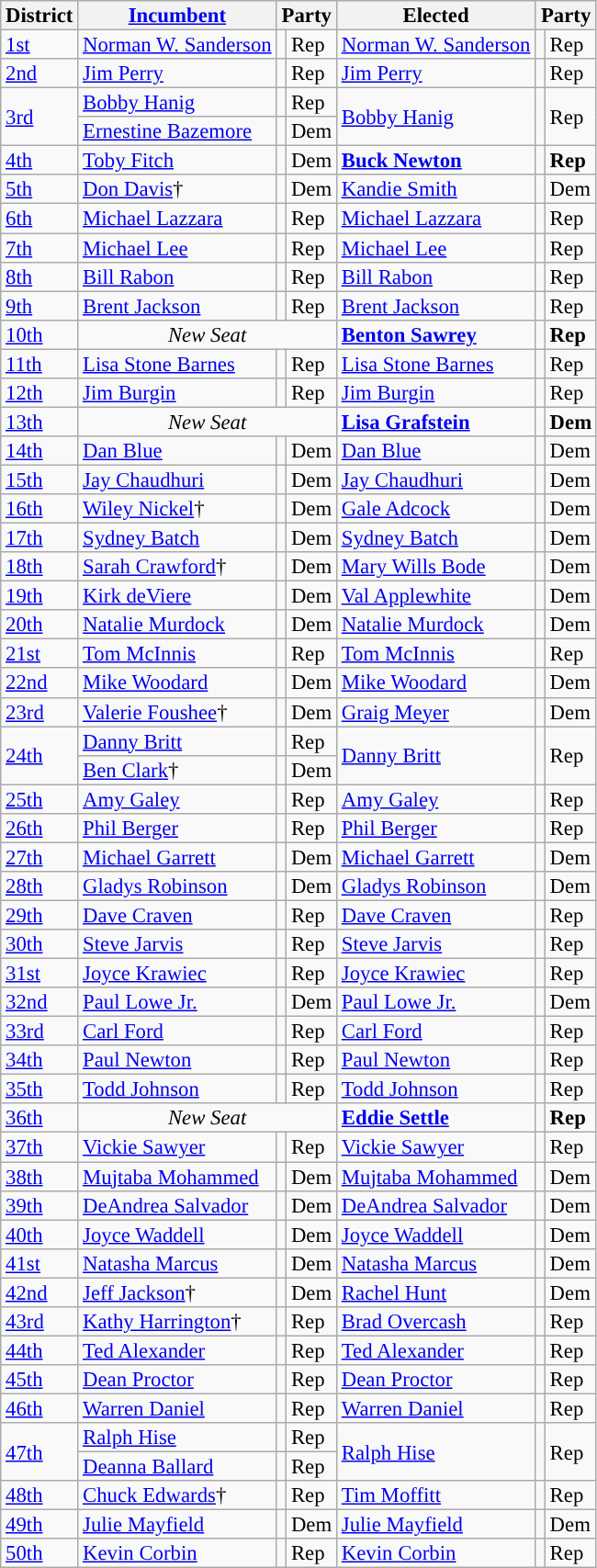<table class="sortable wikitable" style="font-size:95%;line-height:14px;">
<tr>
<th class="unsortable">District</th>
<th class="unsortable"><a href='#'>Incumbent</a></th>
<th colspan="2">Party</th>
<th class="unsortable">Elected</th>
<th colspan="2">Party</th>
</tr>
<tr>
<td><a href='#'>1st</a></td>
<td><a href='#'>Norman W. Sanderson</a></td>
<td style="background:"></td>
<td>Rep</td>
<td><a href='#'>Norman W. Sanderson</a></td>
<td style="background:"></td>
<td>Rep</td>
</tr>
<tr>
<td><a href='#'>2nd</a></td>
<td><a href='#'>Jim Perry</a></td>
<td style="background:"></td>
<td>Rep</td>
<td><a href='#'>Jim Perry</a></td>
<td style="background:"></td>
<td>Rep</td>
</tr>
<tr>
<td rowspan=2><a href='#'>3rd</a></td>
<td><a href='#'>Bobby Hanig</a></td>
<td style="background:"></td>
<td>Rep</td>
<td rowspan=2><a href='#'>Bobby Hanig</a></td>
<td rowspan=2 style="background:"></td>
<td rowspan=2>Rep</td>
</tr>
<tr>
<td><a href='#'>Ernestine Bazemore</a></td>
<td style="background:"></td>
<td>Dem</td>
</tr>
<tr>
<td><a href='#'>4th</a></td>
<td><a href='#'>Toby Fitch</a></td>
<td style="background:"></td>
<td>Dem</td>
<td><strong><a href='#'>Buck Newton</a></strong></td>
<td style="background:"></td>
<td><strong>Rep</strong></td>
</tr>
<tr>
<td><a href='#'>5th</a></td>
<td><a href='#'>Don Davis</a>†</td>
<td style="background:"></td>
<td>Dem</td>
<td><a href='#'>Kandie Smith</a></td>
<td style="background:"></td>
<td>Dem</td>
</tr>
<tr>
<td><a href='#'>6th</a></td>
<td><a href='#'>Michael Lazzara</a></td>
<td style="background:"></td>
<td>Rep</td>
<td><a href='#'>Michael Lazzara</a></td>
<td style="background:"></td>
<td>Rep</td>
</tr>
<tr>
<td><a href='#'>7th</a></td>
<td><a href='#'>Michael Lee</a></td>
<td style="background:"></td>
<td>Rep</td>
<td><a href='#'>Michael Lee</a></td>
<td style="background:"></td>
<td>Rep</td>
</tr>
<tr>
<td><a href='#'>8th</a></td>
<td><a href='#'>Bill Rabon</a></td>
<td style="background:"></td>
<td>Rep</td>
<td><a href='#'>Bill Rabon</a></td>
<td style="background:"></td>
<td>Rep</td>
</tr>
<tr>
<td><a href='#'>9th</a></td>
<td><a href='#'>Brent Jackson</a></td>
<td style="background:"></td>
<td>Rep</td>
<td><a href='#'>Brent Jackson</a></td>
<td style="background:"></td>
<td>Rep</td>
</tr>
<tr>
<td><a href='#'>10th</a></td>
<td colspan=3 align=center><em>New Seat</em></td>
<td><strong><a href='#'>Benton Sawrey</a></strong></td>
<td style="background:"></td>
<td><strong>Rep</strong></td>
</tr>
<tr>
<td><a href='#'>11th</a></td>
<td><a href='#'>Lisa Stone Barnes</a></td>
<td style="background:"></td>
<td>Rep</td>
<td><a href='#'>Lisa Stone Barnes</a></td>
<td style="background:"></td>
<td>Rep</td>
</tr>
<tr>
<td><a href='#'>12th</a></td>
<td><a href='#'>Jim Burgin</a></td>
<td style="background:"></td>
<td>Rep</td>
<td><a href='#'>Jim Burgin</a></td>
<td style="background:"></td>
<td>Rep</td>
</tr>
<tr>
<td><a href='#'>13th</a></td>
<td colspan=3 align=center><em>New Seat</em></td>
<td><strong><a href='#'>Lisa Grafstein</a></strong></td>
<td style="background:"></td>
<td><strong>Dem</strong></td>
</tr>
<tr>
<td><a href='#'>14th</a></td>
<td><a href='#'>Dan Blue</a></td>
<td style="background:"></td>
<td>Dem</td>
<td><a href='#'>Dan Blue</a></td>
<td style="background:"></td>
<td>Dem</td>
</tr>
<tr>
<td><a href='#'>15th</a></td>
<td><a href='#'>Jay Chaudhuri</a></td>
<td style="background:"></td>
<td>Dem</td>
<td><a href='#'>Jay Chaudhuri</a></td>
<td style="background:"></td>
<td>Dem</td>
</tr>
<tr>
<td><a href='#'>16th</a></td>
<td><a href='#'>Wiley Nickel</a>†</td>
<td style="background:"></td>
<td>Dem</td>
<td><a href='#'>Gale Adcock</a></td>
<td style="background:"></td>
<td>Dem</td>
</tr>
<tr>
<td><a href='#'>17th</a></td>
<td><a href='#'>Sydney Batch</a></td>
<td style="background:"></td>
<td>Dem</td>
<td><a href='#'>Sydney Batch</a></td>
<td style="background:"></td>
<td>Dem</td>
</tr>
<tr>
<td><a href='#'>18th</a></td>
<td><a href='#'>Sarah Crawford</a>†</td>
<td style="background:"></td>
<td>Dem</td>
<td><a href='#'>Mary Wills Bode</a></td>
<td style="background:"></td>
<td>Dem</td>
</tr>
<tr>
<td><a href='#'>19th</a></td>
<td><a href='#'>Kirk deViere</a></td>
<td style="background:"></td>
<td>Dem</td>
<td><a href='#'>Val Applewhite</a></td>
<td style="background:"></td>
<td>Dem</td>
</tr>
<tr>
<td><a href='#'>20th</a></td>
<td><a href='#'>Natalie Murdock</a></td>
<td style="background:"></td>
<td>Dem</td>
<td><a href='#'>Natalie Murdock</a></td>
<td style="background:"></td>
<td>Dem</td>
</tr>
<tr>
<td><a href='#'>21st</a></td>
<td><a href='#'>Tom McInnis</a></td>
<td style="background:"></td>
<td>Rep</td>
<td><a href='#'>Tom McInnis</a></td>
<td style="background:"></td>
<td>Rep</td>
</tr>
<tr>
<td><a href='#'>22nd</a></td>
<td><a href='#'>Mike Woodard</a></td>
<td style="background:"></td>
<td>Dem</td>
<td><a href='#'>Mike Woodard</a></td>
<td style="background:"></td>
<td>Dem</td>
</tr>
<tr>
<td><a href='#'>23rd</a></td>
<td><a href='#'>Valerie Foushee</a>†</td>
<td style="background:"></td>
<td>Dem</td>
<td><a href='#'>Graig Meyer</a></td>
<td style="background:"></td>
<td>Dem</td>
</tr>
<tr>
<td rowspan=2><a href='#'>24th</a></td>
<td><a href='#'>Danny Britt</a></td>
<td style="background:"></td>
<td>Rep</td>
<td rowspan=2><a href='#'>Danny Britt</a></td>
<td rowspan=2 style="background:"></td>
<td rowspan=2>Rep</td>
</tr>
<tr>
<td><a href='#'>Ben Clark</a>†</td>
<td style="background:"></td>
<td>Dem</td>
</tr>
<tr>
<td><a href='#'>25th</a></td>
<td><a href='#'>Amy Galey</a></td>
<td style="background:"></td>
<td>Rep</td>
<td><a href='#'>Amy Galey</a></td>
<td style="background:"></td>
<td>Rep</td>
</tr>
<tr>
<td><a href='#'>26th</a></td>
<td><a href='#'>Phil Berger</a></td>
<td style="background:"></td>
<td>Rep</td>
<td><a href='#'>Phil Berger</a></td>
<td style="background:"></td>
<td>Rep</td>
</tr>
<tr>
<td><a href='#'>27th</a></td>
<td><a href='#'>Michael Garrett</a></td>
<td style="background:"></td>
<td>Dem</td>
<td><a href='#'>Michael Garrett</a></td>
<td style="background:"></td>
<td>Dem</td>
</tr>
<tr>
<td><a href='#'>28th</a></td>
<td><a href='#'>Gladys Robinson</a></td>
<td style="background:"></td>
<td>Dem</td>
<td><a href='#'>Gladys Robinson</a></td>
<td style="background:"></td>
<td>Dem</td>
</tr>
<tr>
<td><a href='#'>29th</a></td>
<td><a href='#'>Dave Craven</a></td>
<td style="background:"></td>
<td>Rep</td>
<td><a href='#'>Dave Craven</a></td>
<td style="background:"></td>
<td>Rep</td>
</tr>
<tr>
<td><a href='#'>30th</a></td>
<td><a href='#'>Steve Jarvis</a></td>
<td style="background:"></td>
<td>Rep</td>
<td><a href='#'>Steve Jarvis</a></td>
<td style="background:"></td>
<td>Rep</td>
</tr>
<tr>
<td><a href='#'>31st</a></td>
<td><a href='#'>Joyce Krawiec</a></td>
<td style="background:"></td>
<td>Rep</td>
<td><a href='#'>Joyce Krawiec</a></td>
<td style="background:"></td>
<td>Rep</td>
</tr>
<tr>
<td><a href='#'>32nd</a></td>
<td><a href='#'>Paul Lowe Jr.</a></td>
<td style="background:"></td>
<td>Dem</td>
<td><a href='#'>Paul Lowe Jr.</a></td>
<td style="background:"></td>
<td>Dem</td>
</tr>
<tr>
<td><a href='#'>33rd</a></td>
<td><a href='#'>Carl Ford</a></td>
<td style="background:"></td>
<td>Rep</td>
<td><a href='#'>Carl Ford</a></td>
<td style="background:"></td>
<td>Rep</td>
</tr>
<tr>
<td><a href='#'>34th</a></td>
<td><a href='#'>Paul Newton</a></td>
<td style="background:"></td>
<td>Rep</td>
<td><a href='#'>Paul Newton</a></td>
<td style="background:"></td>
<td>Rep</td>
</tr>
<tr>
<td><a href='#'>35th</a></td>
<td><a href='#'>Todd Johnson</a></td>
<td style="background:"></td>
<td>Rep</td>
<td><a href='#'>Todd Johnson</a></td>
<td style="background:"></td>
<td>Rep</td>
</tr>
<tr>
<td><a href='#'>36th</a></td>
<td colspan=3 align=center><em>New Seat</em></td>
<td><strong><a href='#'>Eddie Settle</a></strong></td>
<td style="background:"></td>
<td><strong>Rep</strong></td>
</tr>
<tr>
<td><a href='#'>37th</a></td>
<td><a href='#'>Vickie Sawyer</a></td>
<td style="background:"></td>
<td>Rep</td>
<td><a href='#'>Vickie Sawyer</a></td>
<td style="background:"></td>
<td>Rep</td>
</tr>
<tr>
<td><a href='#'>38th</a></td>
<td><a href='#'>Mujtaba Mohammed</a></td>
<td style="background:"></td>
<td>Dem</td>
<td><a href='#'>Mujtaba Mohammed</a></td>
<td style="background:"></td>
<td>Dem</td>
</tr>
<tr>
<td><a href='#'>39th</a></td>
<td><a href='#'>DeAndrea Salvador</a></td>
<td style="background:"></td>
<td>Dem</td>
<td><a href='#'>DeAndrea Salvador</a></td>
<td style="background:"></td>
<td>Dem</td>
</tr>
<tr>
<td><a href='#'>40th</a></td>
<td><a href='#'>Joyce Waddell</a></td>
<td style="background:"></td>
<td>Dem</td>
<td><a href='#'>Joyce Waddell</a></td>
<td style="background:"></td>
<td>Dem</td>
</tr>
<tr>
<td><a href='#'>41st</a></td>
<td><a href='#'>Natasha Marcus</a></td>
<td style="background:"></td>
<td>Dem</td>
<td><a href='#'>Natasha Marcus</a></td>
<td style="background:"></td>
<td>Dem</td>
</tr>
<tr>
<td><a href='#'>42nd</a></td>
<td><a href='#'>Jeff Jackson</a>†</td>
<td style="background:"></td>
<td>Dem</td>
<td><a href='#'>Rachel Hunt</a></td>
<td style="background:"></td>
<td>Dem</td>
</tr>
<tr>
<td><a href='#'>43rd</a></td>
<td><a href='#'>Kathy Harrington</a>†</td>
<td style="background:"></td>
<td>Rep</td>
<td><a href='#'>Brad Overcash</a></td>
<td style="background:"></td>
<td>Rep</td>
</tr>
<tr>
<td><a href='#'>44th</a></td>
<td><a href='#'>Ted Alexander</a></td>
<td style="background:"></td>
<td>Rep</td>
<td><a href='#'>Ted Alexander</a></td>
<td style="background:"></td>
<td>Rep</td>
</tr>
<tr>
<td><a href='#'>45th</a></td>
<td><a href='#'>Dean Proctor</a></td>
<td style="background:"></td>
<td>Rep</td>
<td><a href='#'>Dean Proctor</a></td>
<td style="background:"></td>
<td>Rep</td>
</tr>
<tr>
<td><a href='#'>46th</a></td>
<td><a href='#'>Warren Daniel</a></td>
<td style="background:"></td>
<td>Rep</td>
<td><a href='#'>Warren Daniel</a></td>
<td style="background:"></td>
<td>Rep</td>
</tr>
<tr>
<td rowspan=2><a href='#'>47th</a></td>
<td><a href='#'>Ralph Hise</a></td>
<td style="background:"></td>
<td>Rep</td>
<td rowspan=2><a href='#'>Ralph Hise</a></td>
<td rowspan=2 style="background:"></td>
<td rowspan=2>Rep</td>
</tr>
<tr>
<td><a href='#'>Deanna Ballard</a></td>
<td style="background:"></td>
<td>Rep</td>
</tr>
<tr>
<td><a href='#'>48th</a></td>
<td><a href='#'>Chuck Edwards</a>†</td>
<td style="background:"></td>
<td>Rep</td>
<td><a href='#'>Tim Moffitt</a></td>
<td style="background:"></td>
<td>Rep</td>
</tr>
<tr>
<td><a href='#'>49th</a></td>
<td><a href='#'>Julie Mayfield</a></td>
<td style="background:"></td>
<td>Dem</td>
<td><a href='#'>Julie Mayfield</a></td>
<td style="background:"></td>
<td>Dem</td>
</tr>
<tr>
<td><a href='#'>50th</a></td>
<td><a href='#'>Kevin Corbin</a></td>
<td style="background:"></td>
<td>Rep</td>
<td><a href='#'>Kevin Corbin</a></td>
<td style="background:"></td>
<td>Rep</td>
</tr>
</table>
